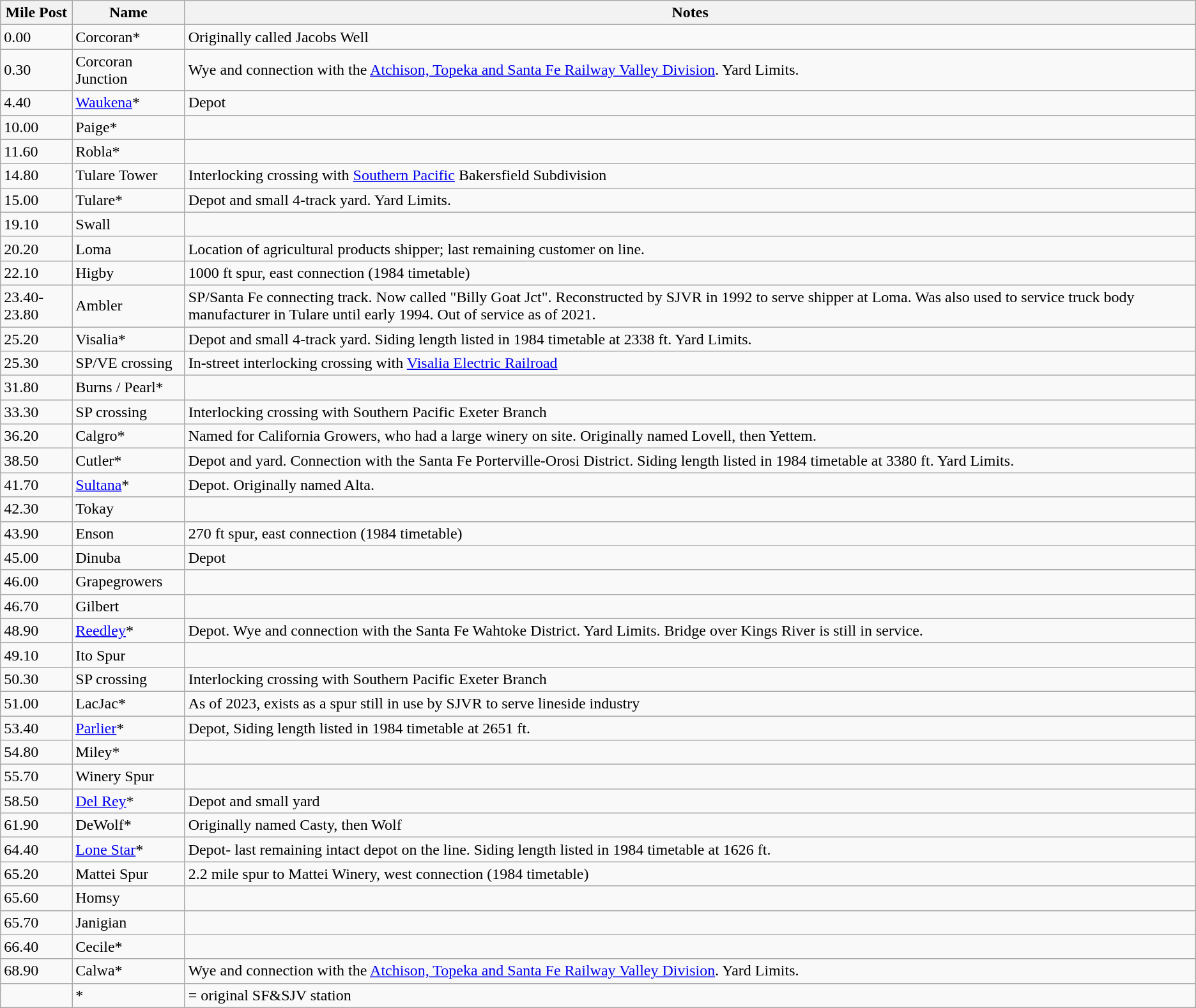<table class="wikitable">
<tr>
<th>Mile Post</th>
<th>Name</th>
<th>Notes</th>
</tr>
<tr>
<td>0.00</td>
<td>Corcoran*</td>
<td>Originally called Jacobs Well</td>
</tr>
<tr>
<td>0.30</td>
<td>Corcoran Junction</td>
<td>Wye and connection with the <a href='#'>Atchison, Topeka and Santa Fe Railway Valley Division</a>. Yard Limits.</td>
</tr>
<tr>
<td>4.40</td>
<td><a href='#'>Waukena</a>*</td>
<td>Depot</td>
</tr>
<tr>
<td>10.00</td>
<td>Paige*</td>
<td></td>
</tr>
<tr>
<td>11.60</td>
<td>Robla*</td>
<td></td>
</tr>
<tr>
<td>14.80</td>
<td>Tulare Tower</td>
<td>Interlocking crossing with <a href='#'>Southern Pacific</a> Bakersfield Subdivision</td>
</tr>
<tr>
<td>15.00</td>
<td>Tulare*</td>
<td>Depot and small 4-track yard. Yard Limits.</td>
</tr>
<tr>
<td>19.10</td>
<td>Swall</td>
<td></td>
</tr>
<tr>
<td>20.20</td>
<td>Loma</td>
<td>Location of agricultural products shipper; last remaining customer on line.</td>
</tr>
<tr>
<td>22.10</td>
<td>Higby</td>
<td>1000 ft spur, east connection (1984 timetable)</td>
</tr>
<tr>
<td>23.40-23.80</td>
<td>Ambler</td>
<td>SP/Santa Fe connecting track. Now called "Billy Goat Jct". Reconstructed by SJVR in 1992 to serve shipper at Loma. Was also used to service truck body manufacturer in Tulare until early 1994.  Out of service as of 2021.</td>
</tr>
<tr>
<td>25.20</td>
<td>Visalia*</td>
<td>Depot and small 4-track yard. Siding length listed in 1984 timetable at 2338 ft. Yard Limits.</td>
</tr>
<tr>
<td>25.30</td>
<td>SP/VE crossing</td>
<td>In-street interlocking crossing with <a href='#'>Visalia Electric Railroad</a></td>
</tr>
<tr>
<td>31.80</td>
<td>Burns / Pearl*</td>
<td></td>
</tr>
<tr>
<td>33.30</td>
<td>SP crossing</td>
<td>Interlocking crossing with Southern Pacific Exeter Branch</td>
</tr>
<tr>
<td>36.20</td>
<td>Calgro*</td>
<td>Named for California Growers, who had a large winery on site. Originally named Lovell, then Yettem.</td>
</tr>
<tr>
<td>38.50</td>
<td>Cutler*</td>
<td>Depot and yard. Connection with the Santa Fe Porterville-Orosi District. Siding length listed in 1984 timetable at 3380 ft. Yard Limits.</td>
</tr>
<tr>
<td>41.70</td>
<td><a href='#'>Sultana</a>*</td>
<td>Depot. Originally named Alta.</td>
</tr>
<tr>
<td>42.30</td>
<td>Tokay</td>
<td></td>
</tr>
<tr>
<td>43.90</td>
<td>Enson</td>
<td>270 ft spur, east connection (1984 timetable)</td>
</tr>
<tr>
<td>45.00</td>
<td>Dinuba</td>
<td>Depot</td>
</tr>
<tr>
<td>46.00</td>
<td>Grapegrowers</td>
<td></td>
</tr>
<tr>
<td>46.70</td>
<td>Gilbert</td>
<td></td>
</tr>
<tr>
<td>48.90</td>
<td><a href='#'>Reedley</a>*</td>
<td>Depot. Wye and connection with the Santa Fe Wahtoke District. Yard Limits. Bridge over Kings River is still in service.</td>
</tr>
<tr>
<td>49.10</td>
<td>Ito Spur</td>
<td></td>
</tr>
<tr>
<td>50.30</td>
<td>SP crossing</td>
<td>Interlocking crossing with Southern Pacific Exeter Branch</td>
</tr>
<tr>
<td>51.00</td>
<td>LacJac*</td>
<td>As of 2023, exists as a spur still in use by SJVR to serve lineside industry</td>
</tr>
<tr>
<td>53.40</td>
<td><a href='#'>Parlier</a>*</td>
<td>Depot, Siding length listed in 1984 timetable at 2651 ft.</td>
</tr>
<tr>
<td>54.80</td>
<td>Miley*</td>
<td></td>
</tr>
<tr>
<td>55.70</td>
<td>Winery Spur</td>
<td></td>
</tr>
<tr>
<td>58.50</td>
<td><a href='#'>Del Rey</a>*</td>
<td>Depot and small yard</td>
</tr>
<tr>
<td>61.90</td>
<td>DeWolf*</td>
<td>Originally named Casty, then Wolf</td>
</tr>
<tr>
<td>64.40</td>
<td><a href='#'>Lone Star</a>*</td>
<td>Depot- last remaining intact depot on the line. Siding length listed in 1984 timetable at 1626 ft.</td>
</tr>
<tr>
<td>65.20</td>
<td>Mattei Spur</td>
<td>2.2 mile spur to Mattei Winery, west connection (1984 timetable)</td>
</tr>
<tr>
<td>65.60</td>
<td>Homsy</td>
<td></td>
</tr>
<tr>
<td>65.70</td>
<td>Janigian</td>
<td></td>
</tr>
<tr>
<td>66.40</td>
<td>Cecile*</td>
<td></td>
</tr>
<tr>
<td>68.90</td>
<td>Calwa*</td>
<td>Wye and connection with the <a href='#'>Atchison, Topeka and Santa Fe Railway Valley Division</a>. Yard Limits.</td>
</tr>
<tr>
<td></td>
<td>*</td>
<td>= original SF&SJV station</td>
</tr>
</table>
